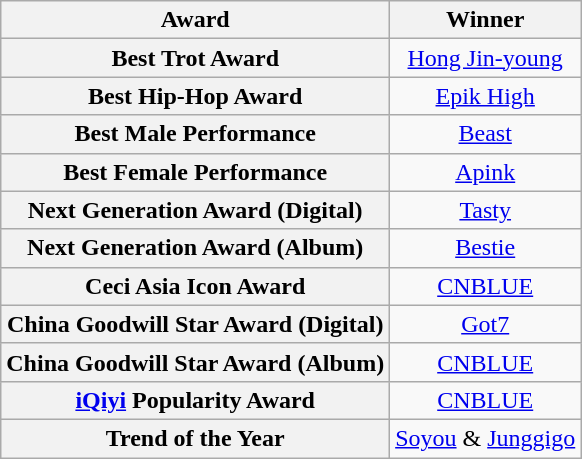<table class="wikitable sortable plainrowheaders" style="text-align:center">
<tr>
<th scope="col">Award</th>
<th scope="col">Winner</th>
</tr>
<tr>
<th scope="row">Best Trot Award</th>
<td><a href='#'>Hong Jin-young</a></td>
</tr>
<tr>
<th scope="row">Best Hip-Hop Award</th>
<td><a href='#'>Epik High</a></td>
</tr>
<tr>
<th scope="row">Best Male Performance</th>
<td><a href='#'>Beast</a></td>
</tr>
<tr>
<th scope="row">Best Female Performance</th>
<td><a href='#'>Apink</a></td>
</tr>
<tr>
<th scope="row">Next Generation Award (Digital)</th>
<td><a href='#'>Tasty</a></td>
</tr>
<tr>
<th scope="row">Next Generation Award (Album)</th>
<td><a href='#'>Bestie</a></td>
</tr>
<tr>
<th scope="row">Ceci Asia Icon Award</th>
<td><a href='#'>CNBLUE</a></td>
</tr>
<tr>
<th scope="row">China Goodwill Star Award (Digital)</th>
<td><a href='#'>Got7</a></td>
</tr>
<tr>
<th scope="row">China Goodwill Star Award (Album)</th>
<td><a href='#'>CNBLUE</a></td>
</tr>
<tr>
<th scope="row"><a href='#'>iQiyi</a> Popularity Award</th>
<td><a href='#'>CNBLUE</a></td>
</tr>
<tr>
<th scope="row">Trend of the Year</th>
<td><a href='#'>Soyou</a> & <a href='#'>Junggigo</a></td>
</tr>
</table>
